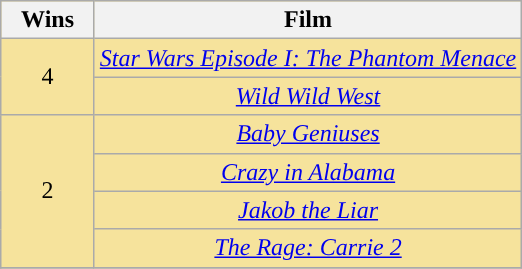<table class="wikitable sortable" rowspan=2 style="text-align: center; background: #f6e39c">
<tr>
<th scope="col" width="55">Wins</th>
<th scope="col" align="center">Film</th>
</tr>
<tr>
<td rowspan="2" style="text-align:center">4</td>
<td><em><a href='#'>Star Wars Episode I: The Phantom Menace</a></em></td>
</tr>
<tr>
<td><em><a href='#'>Wild Wild West</a></em></td>
</tr>
<tr>
<td rowspan="4" style="text-align:center">2</td>
<td><em><a href='#'>Baby Geniuses</a></em></td>
</tr>
<tr>
<td><em><a href='#'>Crazy in Alabama</a></em></td>
</tr>
<tr>
<td><em><a href='#'>Jakob the Liar</a></em></td>
</tr>
<tr>
<td><em><a href='#'>The Rage: Carrie 2</a></em></td>
</tr>
<tr>
</tr>
</table>
